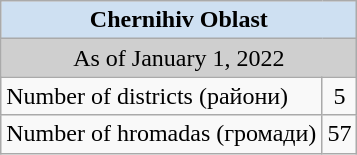<table class="wikitable">
<tr>
<td colspan="2" style="background:#CEE0F2; color:black; text-align:center;"><strong>Chernihiv Oblast</strong></td>
</tr>
<tr>
<td colspan="2" style="background:#CFCFCF; color:black; text-align:center;">As of January 1, 2022</td>
</tr>
<tr>
<td>Number of districts (райони)</td>
<td align="center">5</td>
</tr>
<tr>
<td>Number of hromadas (громади)</td>
<td align="center">57</td>
</tr>
</table>
